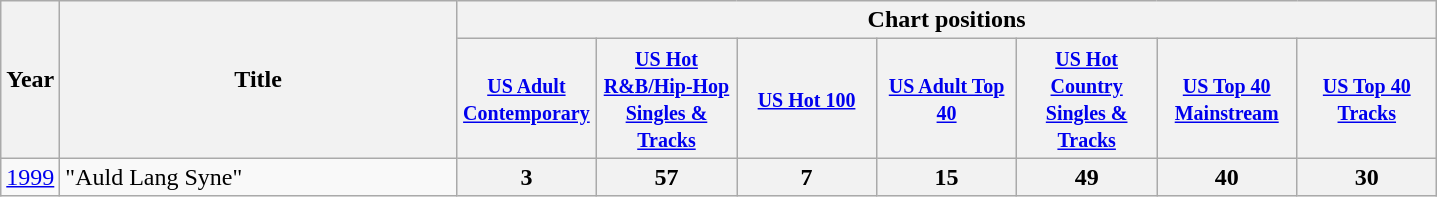<table class="wikitable">
<tr>
<th style="width:28px;" rowspan="2">Year</th>
<th style="width:257px;" rowspan="2">Title</th>
<th colspan="7">Chart positions</th>
</tr>
<tr>
<th style="width:86px;"><small><a href='#'>US Adult Contemporary</a></small></th>
<th style="width:86px;"><small><a href='#'>US Hot R&B/Hip-Hop Singles & Tracks</a></small></th>
<th style="width:86px;"><small><a href='#'>US Hot 100</a></small></th>
<th style="width:86px;"><small><a href='#'>US Adult Top 40</a></small></th>
<th style="width:86px;"><small><a href='#'>US Hot Country Singles & Tracks</a></small></th>
<th style="width:86px;"><small><a href='#'>US Top 40 Mainstream</a></small></th>
<th style="width:86px;"><small><a href='#'>US Top 40 Tracks</a></small></th>
</tr>
<tr>
<td><a href='#'>1999</a></td>
<td>"Auld Lang Syne"</td>
<th>3</th>
<th>57</th>
<th>7</th>
<th>15</th>
<th>49</th>
<th>40</th>
<th>30</th>
</tr>
</table>
